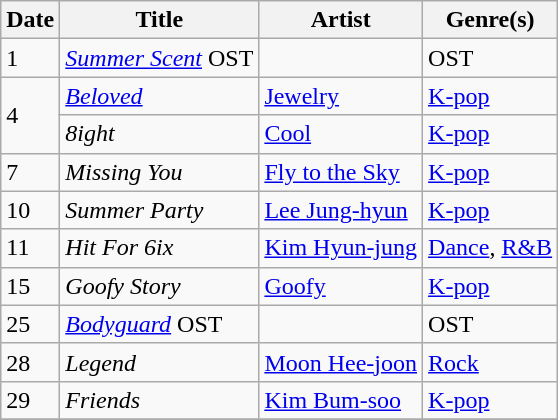<table class="wikitable" style="text-align: left;">
<tr>
<th>Date</th>
<th>Title</th>
<th>Artist</th>
<th>Genre(s)</th>
</tr>
<tr>
<td>1</td>
<td><em><a href='#'>Summer Scent</a></em> OST</td>
<td></td>
<td>OST</td>
</tr>
<tr>
<td rowspan="2">4</td>
<td><em><a href='#'>Beloved</a></em></td>
<td><a href='#'>Jewelry</a></td>
<td><a href='#'>K-pop</a></td>
</tr>
<tr>
<td><em>8ight</em></td>
<td><a href='#'>Cool</a></td>
<td><a href='#'>K-pop</a></td>
</tr>
<tr>
<td rowspan="1">7</td>
<td><em>Missing You</em></td>
<td><a href='#'>Fly to the Sky</a></td>
<td><a href='#'>K-pop</a></td>
</tr>
<tr>
<td>10</td>
<td><em>Summer Party</em></td>
<td><a href='#'>Lee Jung-hyun</a></td>
<td><a href='#'>K-pop</a></td>
</tr>
<tr>
<td>11</td>
<td><em>Hit For 6ix</em></td>
<td><a href='#'>Kim Hyun-jung</a></td>
<td><a href='#'>Dance</a>, <a href='#'>R&B</a></td>
</tr>
<tr>
<td>15</td>
<td><em>Goofy Story</em></td>
<td><a href='#'>Goofy</a></td>
<td><a href='#'>K-pop</a></td>
</tr>
<tr>
<td>25</td>
<td><em><a href='#'>Bodyguard</a></em> OST</td>
<td></td>
<td>OST</td>
</tr>
<tr>
<td>28</td>
<td><em>Legend</em></td>
<td><a href='#'>Moon Hee-joon</a></td>
<td><a href='#'>Rock</a></td>
</tr>
<tr>
<td>29</td>
<td><em>Friends</em></td>
<td><a href='#'>Kim Bum-soo</a></td>
<td><a href='#'>K-pop</a></td>
</tr>
<tr>
</tr>
</table>
